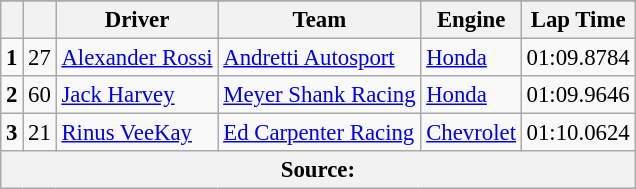<table class="wikitable" style="font-size:95%;">
<tr>
</tr>
<tr>
<th></th>
<th></th>
<th>Driver</th>
<th>Team</th>
<th>Engine</th>
<th>Lap Time</th>
</tr>
<tr>
<td style="text-align:center;"><strong>1</strong></td>
<td style="text-align:center;">27</td>
<td> <a href='#'>Alexander Rossi</a></td>
<td><a href='#'>Andretti Autosport</a></td>
<td><a href='#'>Honda</a></td>
<td>01:09.8784</td>
</tr>
<tr>
<td style="text-align:center;"><strong>2</strong></td>
<td style="text-align:center;">60</td>
<td> <a href='#'>Jack Harvey</a></td>
<td><a href='#'>Meyer Shank Racing</a></td>
<td><a href='#'>Honda</a></td>
<td>01:09.9646</td>
</tr>
<tr>
<td style="text-align:center;"><strong>3</strong></td>
<td style="text-align:center;">21</td>
<td> <a href='#'>Rinus VeeKay</a></td>
<td><a href='#'>Ed Carpenter Racing</a></td>
<td><a href='#'>Chevrolet</a></td>
<td>01:10.0624</td>
</tr>
<tr>
<th colspan=6>Source:</th>
</tr>
</table>
